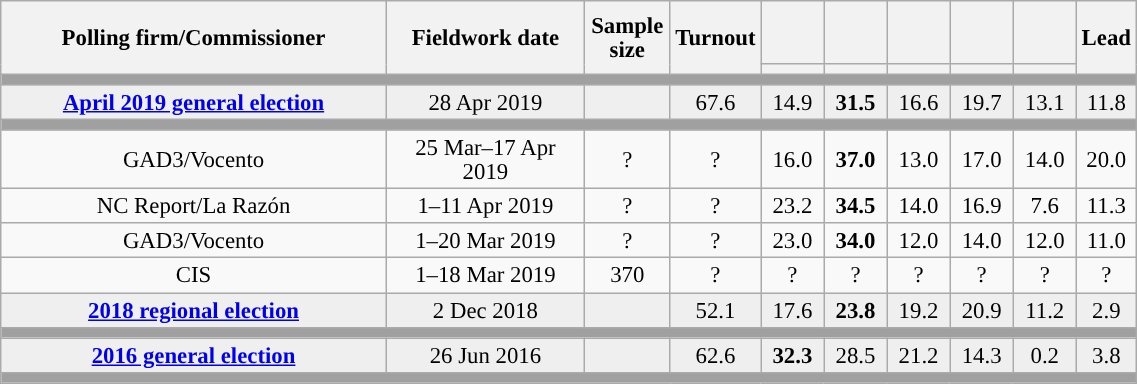<table class="wikitable collapsible collapsed" style="text-align:center; font-size:95%; line-height:16px;">
<tr style="height:42px;">
<th style="width:250px;" rowspan="2">Polling firm/Commissioner</th>
<th style="width:125px;" rowspan="2">Fieldwork date</th>
<th style="width:50px;" rowspan="2">Sample size</th>
<th style="width:45px;" rowspan="2">Turnout</th>
<th style="width:35px;"></th>
<th style="width:35px;"></th>
<th style="width:35px;"></th>
<th style="width:35px;"></th>
<th style="width:35px;"></th>
<th style="width:30px;" rowspan="2">Lead</th>
</tr>
<tr>
<th style="color:inherit;background:"></th>
<th style="color:inherit;background:"></th>
<th style="color:inherit;background:"></th>
<th style="color:inherit;background:"></th>
<th style="color:inherit;background:"></th>
</tr>
<tr>
<td colspan="10" style="background:#A0A0A0"></td>
</tr>
<tr style="background:#EFEFEF;">
<td><strong><a href='#'>April 2019 general election</a></strong></td>
<td>28 Apr 2019</td>
<td></td>
<td>67.6</td>
<td>14.9<br></td>
<td><strong>31.5</strong><br></td>
<td>16.6<br></td>
<td>19.7<br></td>
<td>13.1<br></td>
<td style="background:">11.8</td>
</tr>
<tr>
<td colspan="10" style="background:#A0A0A0"></td>
</tr>
<tr>
<td>GAD3/Vocento</td>
<td>25 Mar–17 Apr 2019</td>
<td>?</td>
<td>?</td>
<td>16.0<br></td>
<td><strong>37.0</strong><br></td>
<td>13.0<br></td>
<td>17.0<br></td>
<td>14.0<br></td>
<td style="background:">20.0</td>
</tr>
<tr>
<td>NC Report/La Razón</td>
<td>1–11 Apr 2019</td>
<td>?</td>
<td>?</td>
<td>23.2<br></td>
<td><strong>34.5</strong><br></td>
<td>14.0<br></td>
<td>16.9<br></td>
<td>7.6<br></td>
<td style="background:">11.3</td>
</tr>
<tr>
<td>GAD3/Vocento</td>
<td>1–20 Mar 2019</td>
<td>?</td>
<td>?</td>
<td>23.0<br></td>
<td><strong>34.0</strong><br></td>
<td>12.0<br></td>
<td>14.0<br></td>
<td>12.0<br></td>
<td style="background:">11.0</td>
</tr>
<tr>
<td>CIS</td>
<td>1–18 Mar 2019</td>
<td>370</td>
<td>?</td>
<td>?<br></td>
<td>?<br></td>
<td>?<br></td>
<td>?<br></td>
<td>?<br></td>
<td style="background:">?</td>
</tr>
<tr style="background:#EFEFEF;">
<td><strong><a href='#'>2018 regional election</a></strong></td>
<td>2 Dec 2018</td>
<td></td>
<td>52.1</td>
<td>17.6<br></td>
<td><strong>23.8</strong><br></td>
<td>19.2<br></td>
<td>20.9<br></td>
<td>11.2<br></td>
<td style="background:">2.9</td>
</tr>
<tr>
<td colspan="10" style="background:#A0A0A0"></td>
</tr>
<tr style="background:#EFEFEF;">
<td><strong><a href='#'>2016 general election</a></strong></td>
<td>26 Jun 2016</td>
<td></td>
<td>62.6</td>
<td><strong>32.3</strong><br></td>
<td>28.5<br></td>
<td>21.2<br></td>
<td>14.3<br></td>
<td>0.2<br></td>
<td style="background:">3.8</td>
</tr>
<tr>
<td colspan="10" style="background:#A0A0A0"></td>
</tr>
</table>
